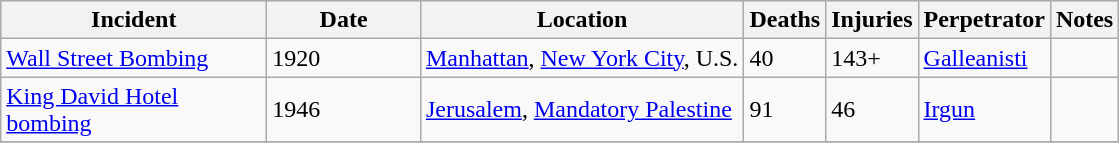<table class="sortable wikitable">
<tr style="background:#CCCC;">
<th width=170pt>Incident</th>
<th data-sort-type="isoDate" width=95pt>Date</th>
<th data-sort-type="text">Location</th>
<th data-sort-type="number">Deaths</th>
<th data-sort-type="number">Injuries</th>
<th class="unsortable">Perpetrator</th>
<th class="unsortable">Notes</th>
</tr>
<tr>
<td><a href='#'>Wall Street Bombing</a></td>
<td>1920</td>
<td><a href='#'>Manhattan</a>, <a href='#'>New York City</a>, U.S.</td>
<td>40</td>
<td>143+</td>
<td><a href='#'>Galleanisti</a></td>
<td></td>
</tr>
<tr>
<td><a href='#'>King David Hotel bombing</a></td>
<td>1946</td>
<td><a href='#'>Jerusalem</a>, <a href='#'>Mandatory Palestine</a></td>
<td>91</td>
<td>46</td>
<td><a href='#'>Irgun</a></td>
<td></td>
</tr>
<tr>
</tr>
</table>
